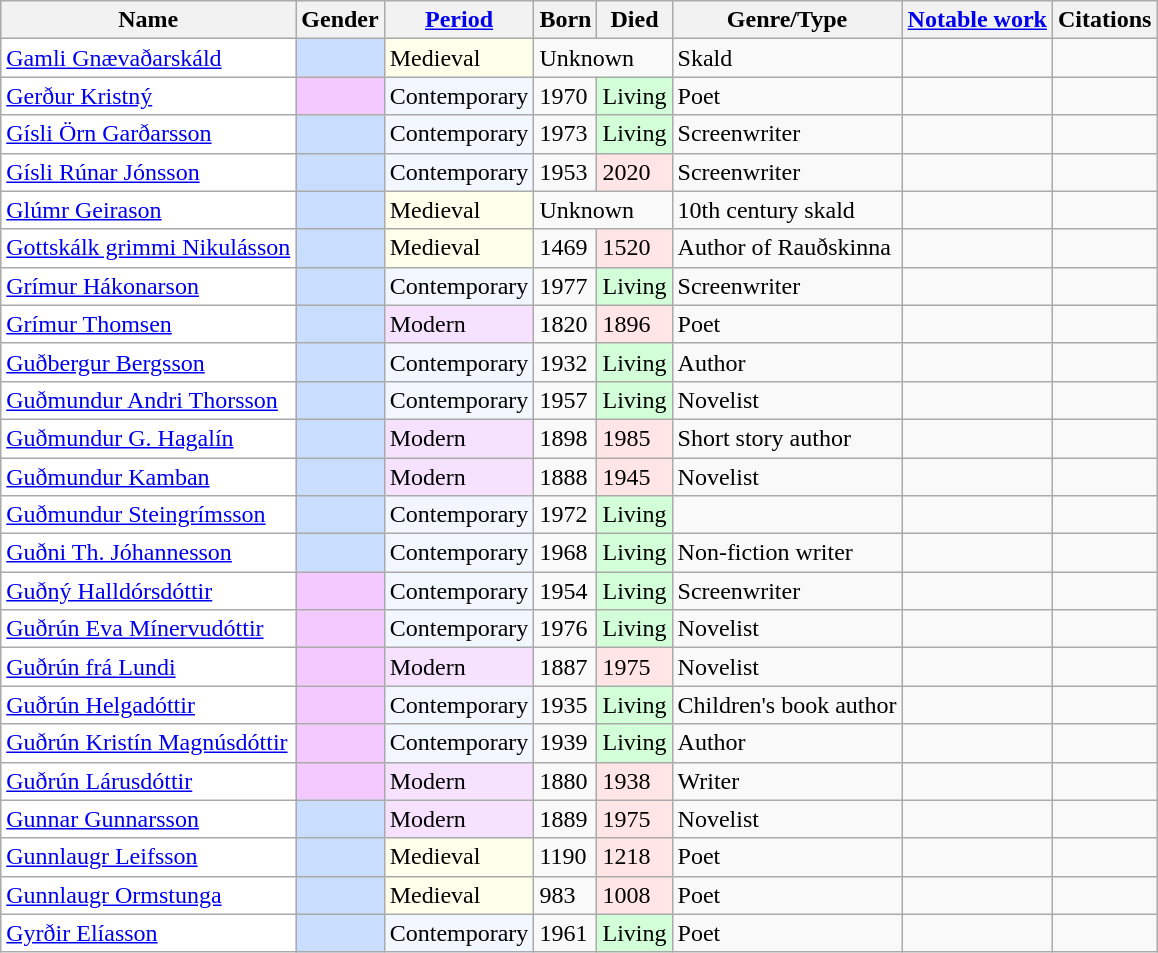<table class="wikitable sortable sort-under" summary="The first column lists the names, starting with given name, then surname. The next column gives the gender. The next three columns give details on when the individual lived, then the specialisation of the individual, with a notable work and citations following." summary="The first column lists the names, starting with given name, then surname. The next column gives the gender. The next three columns give details on when the individual lived, then the specialisation of the individual, with a notable work and citations following.">
<tr>
<th scope="col">Name</th>
<th scope="col">Gender</th>
<th scope="col" class="unsortable"><a href='#'>Period</a></th>
<th scope="col">Born</th>
<th scope="col">Died</th>
<th scope="col" class="unsortable" abbr="type">Genre/Type</th>
<th class="unsortable" scope="col"><a href='#'>Notable work</a></th>
<th scope="col" class="unsortable">Citations</th>
</tr>
<tr>
<td style="background:white"><a href='#'>Gamli Gnævaðarskáld</a></td>
<td style="background:#c9ddff"></td>
<td style="background:#fdffea">Medieval</td>
<td colspan="2">Unknown</td>
<td>Skald</td>
<td></td>
<td></td>
</tr>
<tr>
<td style="background:white"><a href='#'>Gerður Kristný</a></td>
<td style="background:#f3c9ff"></td>
<td style="background:#f2f7ff">Contemporary</td>
<td>1970</td>
<td style="background:#d3ffd8">Living</td>
<td>Poet</td>
<td></td>
<td></td>
</tr>
<tr>
<td style="background:white"><a href='#'>Gísli Örn Garðarsson</a></td>
<td style="background:#c9ddff"></td>
<td style="background:#f2f7ff">Contemporary</td>
<td>1973</td>
<td style="background:#d3ffd8">Living</td>
<td>Screenwriter</td>
<td></td>
<td></td>
</tr>
<tr>
<td style="background:white"><a href='#'>Gísli Rúnar Jónsson</a></td>
<td style="background:#c9ddff"></td>
<td style="background:#f2f7ff">Contemporary</td>
<td>1953</td>
<td style="background:#ffe5e5">2020</td>
<td>Screenwriter</td>
<td></td>
<td></td>
</tr>
<tr>
<td style="background:white"><a href='#'>Glúmr Geirason</a></td>
<td style="background:#c9ddff"></td>
<td style="background:#fdffea">Medieval</td>
<td colspan="2">Unknown</td>
<td>10th century skald</td>
<td></td>
<td></td>
</tr>
<tr>
<td style="background:white"><a href='#'>Gottskálk grimmi Nikulásson</a></td>
<td style="background:#c9ddff"></td>
<td style="background:#fdffea">Medieval</td>
<td>1469</td>
<td style="background:#ffe5e5">1520</td>
<td>Author of Rauðskinna</td>
<td></td>
<td></td>
</tr>
<tr>
<td style="background:white"><a href='#'>Grímur Hákonarson</a></td>
<td style="background:#c9ddff"></td>
<td style="background:#f2f7ff">Contemporary</td>
<td>1977</td>
<td style="background:#d3ffd8">Living</td>
<td>Screenwriter</td>
<td></td>
<td></td>
</tr>
<tr>
<td style="background:white"><a href='#'>Grímur Thomsen</a></td>
<td style="background:#c9ddff"></td>
<td style="background:#f6e2ff">Modern</td>
<td>1820</td>
<td style="background:#ffe5e5">1896</td>
<td>Poet</td>
<td></td>
<td></td>
</tr>
<tr>
<td style="background:white"><a href='#'>Guðbergur Bergsson</a></td>
<td style="background:#c9ddff"></td>
<td style="background:#f2f7ff">Contemporary</td>
<td>1932</td>
<td style="background:#d3ffd8">Living</td>
<td>Author</td>
<td></td>
<td></td>
</tr>
<tr>
<td style="background:white"><a href='#'>Guðmundur Andri Thorsson</a></td>
<td style="background:#c9ddff"></td>
<td style="background:#f2f7ff">Contemporary</td>
<td>1957</td>
<td style="background:#d3ffd8">Living</td>
<td>Novelist</td>
<td></td>
<td></td>
</tr>
<tr>
<td style="background:white"><a href='#'>Guðmundur G. Hagalín</a></td>
<td style="background:#c9ddff"></td>
<td style="background:#f6e2ff">Modern</td>
<td>1898</td>
<td style="background:#ffe5e5">1985</td>
<td>Short story author</td>
<td></td>
<td></td>
</tr>
<tr>
<td style="background:white"><a href='#'>Guðmundur Kamban</a></td>
<td style="background:#c9ddff"></td>
<td style="background:#f6e2ff">Modern</td>
<td>1888</td>
<td style="background:#ffe5e5">1945</td>
<td>Novelist</td>
<td></td>
<td></td>
</tr>
<tr>
<td style="background:white"><a href='#'>Guðmundur Steingrímsson</a></td>
<td style="background:#c9ddff"></td>
<td style="background:#f2f7ff">Contemporary</td>
<td>1972</td>
<td style="background:#d3ffd8">Living</td>
<td></td>
<td></td>
<td></td>
</tr>
<tr>
<td style="background:white"><a href='#'>Guðni Th. Jóhannesson</a></td>
<td style="background:#c9ddff"></td>
<td style="background:#f2f7ff">Contemporary</td>
<td>1968</td>
<td style="background:#d3ffd8">Living</td>
<td>Non-fiction writer</td>
<td></td>
<td></td>
</tr>
<tr>
<td style="background:white"><a href='#'>Guðný Halldórsdóttir</a></td>
<td style="background:#f3c9ff"></td>
<td style="background:#f2f7ff">Contemporary</td>
<td>1954</td>
<td style="background:#d3ffd8">Living</td>
<td>Screenwriter</td>
<td></td>
<td></td>
</tr>
<tr>
<td style="background:white"><a href='#'>Guðrún Eva Mínervudóttir</a></td>
<td style="background:#f3c9ff"></td>
<td style="background:#f2f7ff">Contemporary</td>
<td>1976</td>
<td style="background:#d3ffd8">Living</td>
<td>Novelist</td>
<td></td>
<td></td>
</tr>
<tr>
<td style="background:white"><a href='#'>Guðrún frá Lundi</a></td>
<td style="background:#f3c9ff"></td>
<td style="background:#f6e2ff">Modern</td>
<td>1887</td>
<td style="background:#ffe5e5">1975</td>
<td>Novelist</td>
<td></td>
<td></td>
</tr>
<tr>
<td style="background:white"><a href='#'>Guðrún Helgadóttir</a></td>
<td style="background:#f3c9ff"></td>
<td style="background:#f2f7ff">Contemporary</td>
<td>1935</td>
<td style="background:#d3ffd8">Living</td>
<td>Children's book author</td>
<td></td>
<td></td>
</tr>
<tr>
<td style="background:white"><a href='#'>Guðrún Kristín Magnúsdóttir</a></td>
<td style="background:#f3c9ff"></td>
<td style="background:#f2f7ff">Contemporary</td>
<td>1939</td>
<td style="background:#d3ffd8">Living</td>
<td>Author</td>
<td></td>
<td></td>
</tr>
<tr>
<td style="background:white"><a href='#'>Guðrún Lárusdóttir</a></td>
<td style="background:#f3c9ff"></td>
<td style="background:#f6e2ff">Modern</td>
<td>1880</td>
<td style="background:#ffe5e5">1938</td>
<td>Writer</td>
<td></td>
<td></td>
</tr>
<tr>
<td style="background:white"><a href='#'>Gunnar Gunnarsson</a></td>
<td style="background:#c9ddff"></td>
<td style="background:#f6e2ff">Modern</td>
<td>1889</td>
<td style="background:#ffe5e5">1975</td>
<td>Novelist</td>
<td></td>
<td></td>
</tr>
<tr>
<td style="background:white"><a href='#'>Gunnlaugr Leifsson</a></td>
<td style="background:#c9ddff"></td>
<td style="background:#fdffea">Medieval</td>
<td>1190</td>
<td style="background:#ffe5e5">1218</td>
<td>Poet</td>
<td></td>
<td></td>
</tr>
<tr>
<td style="background:white"><a href='#'>Gunnlaugr Ormstunga</a></td>
<td style="background:#c9ddff"></td>
<td style="background:#fdffea">Medieval</td>
<td>983</td>
<td style="background:#ffe5e5">1008</td>
<td>Poet</td>
<td></td>
<td></td>
</tr>
<tr>
<td style="background:white"><a href='#'>Gyrðir Elíasson</a></td>
<td style="background:#c9ddff"></td>
<td style="background:#f2f7ff">Contemporary</td>
<td>1961</td>
<td style="background:#d3ffd8">Living</td>
<td>Poet</td>
<td></td>
<td></td>
</tr>
</table>
